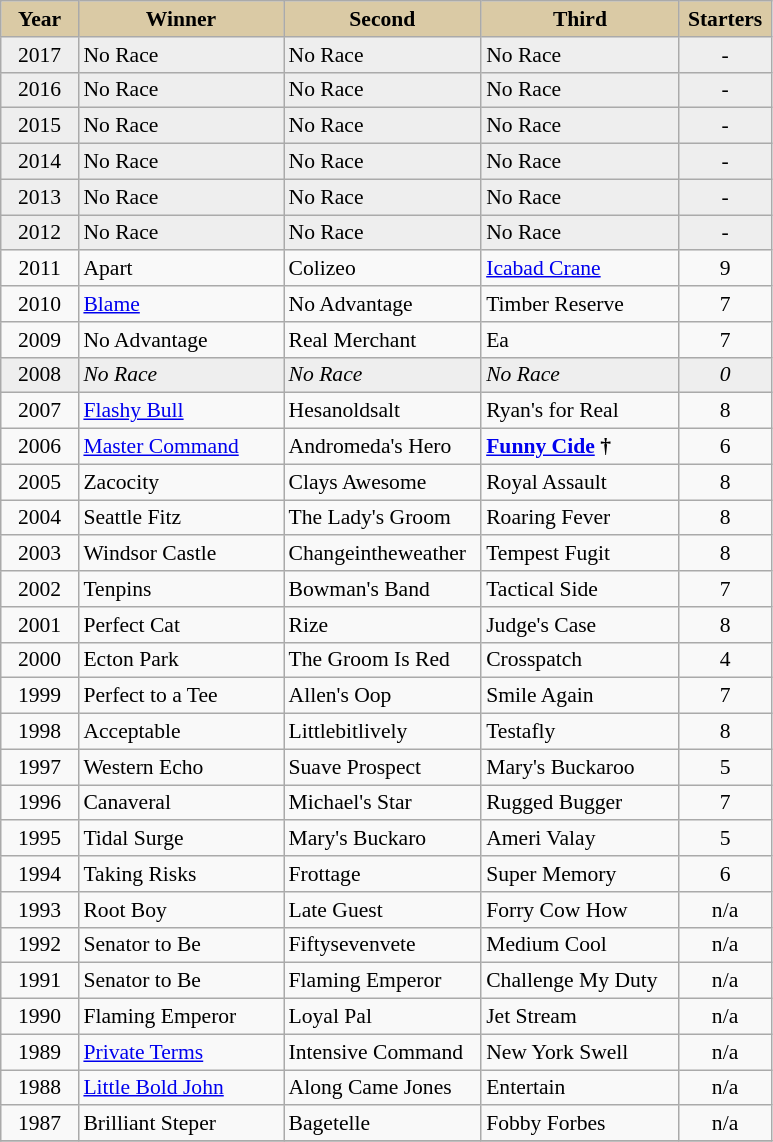<table class = "wikitable sortable" | border="1" cellpadding="0" style="border-collapse: collapse; font-size:90%">
<tr bgcolor="#DACAA5" align="center">
<td width="45px"><strong>Year</strong> <br></td>
<td width="130px"><strong>Winner</strong> <br></td>
<td width="125px"><strong>Second</strong> <br></td>
<td width="125px"><strong>Third</strong> <br></td>
<td width="55px"><strong>Starters</strong></td>
</tr>
<tr bgcolor="#eeeeee">
<td align=center>2017</td>
<td>No Race</td>
<td>No Race</td>
<td>No Race</td>
<td align=center>-</td>
</tr>
<tr bgcolor="#eeeeee">
<td align=center>2016</td>
<td>No Race</td>
<td>No Race</td>
<td>No Race</td>
<td align=center>-</td>
</tr>
<tr bgcolor="#eeeeee">
<td align=center>2015</td>
<td>No Race</td>
<td>No Race</td>
<td>No Race</td>
<td align=center>-</td>
</tr>
<tr bgcolor="#eeeeee">
<td align=center>2014</td>
<td>No Race</td>
<td>No Race</td>
<td>No Race</td>
<td align=center>-</td>
</tr>
<tr bgcolor="#eeeeee">
<td align=center>2013</td>
<td>No Race</td>
<td>No Race</td>
<td>No Race</td>
<td align=center>-</td>
</tr>
<tr bgcolor="#eeeeee">
<td align=center>2012</td>
<td>No Race</td>
<td>No Race</td>
<td>No Race</td>
<td align=center>-</td>
</tr>
<tr>
<td align=center>2011</td>
<td>Apart</td>
<td>Colizeo</td>
<td><a href='#'>Icabad Crane</a></td>
<td align=center>9</td>
</tr>
<tr>
<td align=center>2010</td>
<td><a href='#'>Blame</a></td>
<td>No Advantage</td>
<td>Timber Reserve</td>
<td align=center>7</td>
</tr>
<tr>
<td align=center>2009</td>
<td>No Advantage</td>
<td>Real Merchant</td>
<td>Ea</td>
<td align=center>7</td>
</tr>
<tr bgcolor="#eeeeee">
<td align=center>2008</td>
<td><em>No Race</em></td>
<td><em>No Race</em></td>
<td><em>No Race</em></td>
<td align=center><em>0</em></td>
</tr>
<tr>
<td align=center>2007</td>
<td><a href='#'>Flashy Bull</a></td>
<td>Hesanoldsalt</td>
<td>Ryan's for Real</td>
<td align=center>8</td>
</tr>
<tr>
<td align=center>2006</td>
<td><a href='#'>Master Command</a></td>
<td>Andromeda's Hero</td>
<td><strong><a href='#'>Funny Cide</a>  †</strong></td>
<td align=center>6</td>
</tr>
<tr>
<td align=center>2005</td>
<td>Zacocity</td>
<td>Clays Awesome</td>
<td>Royal Assault</td>
<td align=center>8</td>
</tr>
<tr>
<td align=center>2004</td>
<td>Seattle Fitz</td>
<td>The Lady's Groom</td>
<td>Roaring Fever</td>
<td align=center>8</td>
</tr>
<tr>
<td align=center>2003</td>
<td>Windsor Castle</td>
<td>Changeintheweather</td>
<td>Tempest Fugit</td>
<td align=center>8</td>
</tr>
<tr>
<td align=center>2002</td>
<td>Tenpins</td>
<td>Bowman's Band</td>
<td>Tactical Side</td>
<td align=center>7</td>
</tr>
<tr>
<td align=center>2001</td>
<td>Perfect Cat</td>
<td>Rize</td>
<td>Judge's Case</td>
<td align=center>8</td>
</tr>
<tr>
<td align=center>2000</td>
<td>Ecton Park</td>
<td>The Groom Is Red</td>
<td>Crosspatch</td>
<td align=center>4</td>
</tr>
<tr>
<td align=center>1999</td>
<td>Perfect to a Tee</td>
<td>Allen's Oop</td>
<td>Smile Again</td>
<td align=center>7</td>
</tr>
<tr>
<td align=center>1998</td>
<td>Acceptable</td>
<td>Littlebitlively</td>
<td>Testafly</td>
<td align=center>8</td>
</tr>
<tr>
<td align=center>1997</td>
<td>Western Echo</td>
<td>Suave Prospect</td>
<td>Mary's Buckaroo</td>
<td align=center>5</td>
</tr>
<tr>
<td align=center>1996</td>
<td>Canaveral</td>
<td>Michael's Star</td>
<td>Rugged Bugger</td>
<td align=center>7</td>
</tr>
<tr>
<td align=center>1995</td>
<td>Tidal Surge</td>
<td>Mary's Buckaro</td>
<td>Ameri Valay</td>
<td align=center>5</td>
</tr>
<tr>
<td align=center>1994</td>
<td>Taking Risks</td>
<td>Frottage</td>
<td>Super Memory</td>
<td align=center>6</td>
</tr>
<tr>
<td align=center>1993</td>
<td>Root Boy</td>
<td>Late Guest</td>
<td>Forry Cow How</td>
<td align=center>n/a</td>
</tr>
<tr>
<td align=center>1992</td>
<td>Senator to Be</td>
<td>Fiftysevenvete</td>
<td>Medium Cool</td>
<td align=center>n/a</td>
</tr>
<tr>
<td align=center>1991</td>
<td>Senator to Be</td>
<td>Flaming Emperor</td>
<td>Challenge My Duty</td>
<td align=center>n/a</td>
</tr>
<tr>
<td align=center>1990</td>
<td>Flaming Emperor</td>
<td>Loyal Pal</td>
<td>Jet Stream</td>
<td align=center>n/a</td>
</tr>
<tr>
<td align=center>1989</td>
<td><a href='#'>Private Terms</a></td>
<td>Intensive Command</td>
<td>New York Swell</td>
<td align=center>n/a</td>
</tr>
<tr>
<td align=center>1988</td>
<td><a href='#'>Little Bold John</a></td>
<td>Along Came Jones</td>
<td>Entertain</td>
<td align=center>n/a</td>
</tr>
<tr>
<td align=center>1987</td>
<td>Brilliant Steper</td>
<td>Bagetelle</td>
<td>Fobby Forbes</td>
<td align=center>n/a</td>
</tr>
<tr>
</tr>
</table>
